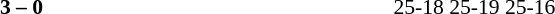<table>
<tr>
<th width=200></th>
<th width=80></th>
<th width=200></th>
<th width=220></th>
</tr>
<tr style=font-size:90%>
<td align=right><strong></strong></td>
<td align=center><strong>3 – 0</strong></td>
<td></td>
<td>25-18 25-19 25-16</td>
</tr>
</table>
